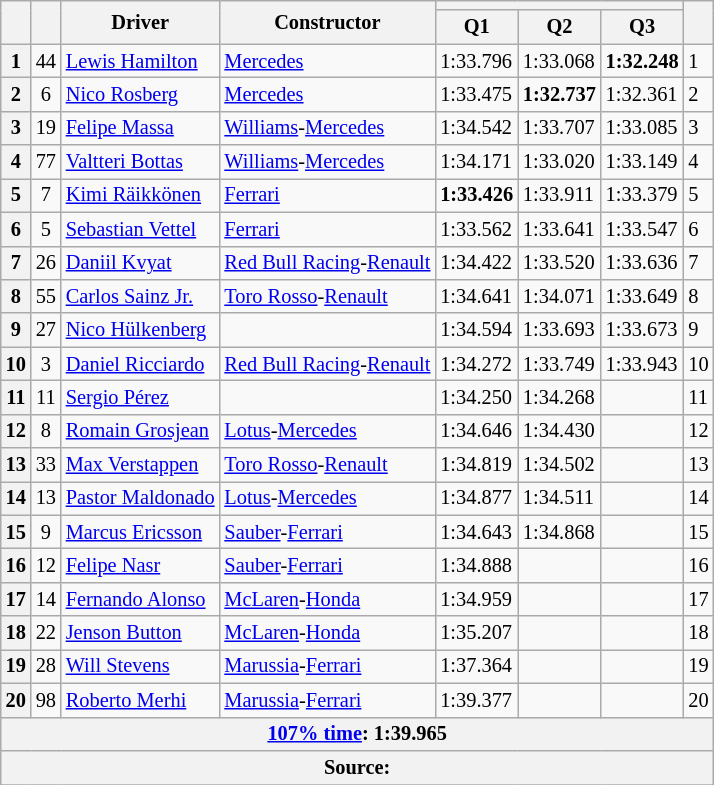<table class="wikitable sortable" style="font-size: 85%;">
<tr>
<th rowspan="2"></th>
<th rowspan="2"></th>
<th rowspan="2">Driver</th>
<th rowspan="2">Constructor</th>
<th colspan="3"></th>
<th rowspan="2"></th>
</tr>
<tr>
<th>Q1</th>
<th>Q2</th>
<th>Q3</th>
</tr>
<tr>
<th>1</th>
<td style="text-align:center">44</td>
<td> <a href='#'>Lewis Hamilton</a></td>
<td><a href='#'>Mercedes</a></td>
<td>1:33.796</td>
<td>1:33.068</td>
<td><strong>1:32.248</strong></td>
<td>1</td>
</tr>
<tr>
<th>2</th>
<td style="text-align:center">6</td>
<td> <a href='#'>Nico Rosberg</a></td>
<td><a href='#'>Mercedes</a></td>
<td>1:33.475</td>
<td><strong>1:32.737</strong></td>
<td>1:32.361</td>
<td>2</td>
</tr>
<tr>
<th>3</th>
<td style="text-align:center">19</td>
<td> <a href='#'>Felipe Massa</a></td>
<td><a href='#'>Williams</a>-<a href='#'>Mercedes</a></td>
<td>1:34.542</td>
<td>1:33.707</td>
<td>1:33.085</td>
<td>3</td>
</tr>
<tr>
<th>4</th>
<td style="text-align:center">77</td>
<td> <a href='#'>Valtteri Bottas</a></td>
<td><a href='#'>Williams</a>-<a href='#'>Mercedes</a></td>
<td>1:34.171</td>
<td>1:33.020</td>
<td>1:33.149</td>
<td>4</td>
</tr>
<tr>
<th>5</th>
<td style="text-align:center">7</td>
<td> <a href='#'>Kimi Räikkönen</a></td>
<td><a href='#'>Ferrari</a></td>
<td><strong>1:33.426</strong></td>
<td>1:33.911</td>
<td>1:33.379</td>
<td>5</td>
</tr>
<tr>
<th>6</th>
<td style="text-align:center">5</td>
<td> <a href='#'>Sebastian Vettel</a></td>
<td><a href='#'>Ferrari</a></td>
<td>1:33.562</td>
<td>1:33.641</td>
<td>1:33.547</td>
<td>6</td>
</tr>
<tr>
<th>7</th>
<td style="text-align:center">26</td>
<td> <a href='#'>Daniil Kvyat</a></td>
<td><a href='#'>Red Bull Racing</a>-<a href='#'>Renault</a></td>
<td>1:34.422</td>
<td>1:33.520</td>
<td>1:33.636</td>
<td>7</td>
</tr>
<tr>
<th>8</th>
<td style="text-align:center">55</td>
<td> <a href='#'>Carlos Sainz Jr.</a></td>
<td><a href='#'>Toro Rosso</a>-<a href='#'>Renault</a></td>
<td>1:34.641</td>
<td>1:34.071</td>
<td>1:33.649</td>
<td>8</td>
</tr>
<tr>
<th>9</th>
<td style="text-align:center">27</td>
<td> <a href='#'>Nico Hülkenberg</a></td>
<td></td>
<td>1:34.594</td>
<td>1:33.693</td>
<td>1:33.673</td>
<td>9</td>
</tr>
<tr>
<th>10</th>
<td style="text-align:center">3</td>
<td> <a href='#'>Daniel Ricciardo</a></td>
<td><a href='#'>Red Bull Racing</a>-<a href='#'>Renault</a></td>
<td>1:34.272</td>
<td>1:33.749</td>
<td>1:33.943</td>
<td>10</td>
</tr>
<tr>
<th>11</th>
<td style="text-align:center">11</td>
<td> <a href='#'>Sergio Pérez</a></td>
<td></td>
<td>1:34.250</td>
<td>1:34.268</td>
<td></td>
<td>11</td>
</tr>
<tr>
<th>12</th>
<td style="text-align:center">8</td>
<td> <a href='#'>Romain Grosjean</a></td>
<td><a href='#'>Lotus</a>-<a href='#'>Mercedes</a></td>
<td>1:34.646</td>
<td>1:34.430</td>
<td></td>
<td>12</td>
</tr>
<tr>
<th>13</th>
<td style="text-align:center">33</td>
<td> <a href='#'>Max Verstappen</a></td>
<td><a href='#'>Toro Rosso</a>-<a href='#'>Renault</a></td>
<td>1:34.819</td>
<td>1:34.502</td>
<td></td>
<td>13</td>
</tr>
<tr>
<th>14</th>
<td style="text-align:center">13</td>
<td> <a href='#'>Pastor Maldonado</a></td>
<td><a href='#'>Lotus</a>-<a href='#'>Mercedes</a></td>
<td>1:34.877</td>
<td>1:34.511</td>
<td></td>
<td>14</td>
</tr>
<tr>
<th>15</th>
<td style="text-align:center">9</td>
<td> <a href='#'>Marcus Ericsson</a></td>
<td><a href='#'>Sauber</a>-<a href='#'>Ferrari</a></td>
<td>1:34.643</td>
<td>1:34.868</td>
<td></td>
<td>15</td>
</tr>
<tr>
<th>16</th>
<td style="text-align:center">12</td>
<td> <a href='#'>Felipe Nasr</a></td>
<td><a href='#'>Sauber</a>-<a href='#'>Ferrari</a></td>
<td>1:34.888</td>
<td></td>
<td></td>
<td>16</td>
</tr>
<tr>
<th>17</th>
<td style="text-align:center">14</td>
<td> <a href='#'>Fernando Alonso</a></td>
<td><a href='#'>McLaren</a>-<a href='#'>Honda</a></td>
<td>1:34.959</td>
<td></td>
<td></td>
<td>17</td>
</tr>
<tr>
<th>18</th>
<td align="center">22</td>
<td> <a href='#'>Jenson Button</a></td>
<td><a href='#'>McLaren</a>-<a href='#'>Honda</a></td>
<td>1:35.207</td>
<td></td>
<td></td>
<td>18</td>
</tr>
<tr>
<th>19</th>
<td style="text-align:center">28</td>
<td> <a href='#'>Will Stevens</a></td>
<td><a href='#'>Marussia</a>-<a href='#'>Ferrari</a></td>
<td>1:37.364</td>
<td></td>
<td></td>
<td>19</td>
</tr>
<tr>
<th>20</th>
<td style="text-align:center">98</td>
<td> <a href='#'>Roberto Merhi</a></td>
<td><a href='#'>Marussia</a>-<a href='#'>Ferrari</a></td>
<td>1:39.377</td>
<td></td>
<td></td>
<td>20</td>
</tr>
<tr>
<th colspan=8><a href='#'>107% time</a>: 1:39.965</th>
</tr>
<tr>
<th colspan=8>Source:</th>
</tr>
<tr>
</tr>
</table>
